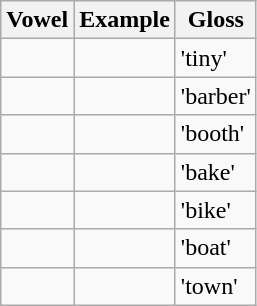<table class="wikitable">
<tr>
<th>Vowel</th>
<th>Example</th>
<th>Gloss</th>
</tr>
<tr>
<td></td>
<td></td>
<td>'tiny'</td>
</tr>
<tr>
<td></td>
<td></td>
<td>'barber'</td>
</tr>
<tr>
<td></td>
<td></td>
<td>'booth'</td>
</tr>
<tr>
<td></td>
<td></td>
<td>'bake'</td>
</tr>
<tr>
<td></td>
<td></td>
<td>'bike'</td>
</tr>
<tr>
<td></td>
<td></td>
<td>'boat'</td>
</tr>
<tr>
<td></td>
<td></td>
<td>'town'</td>
</tr>
</table>
